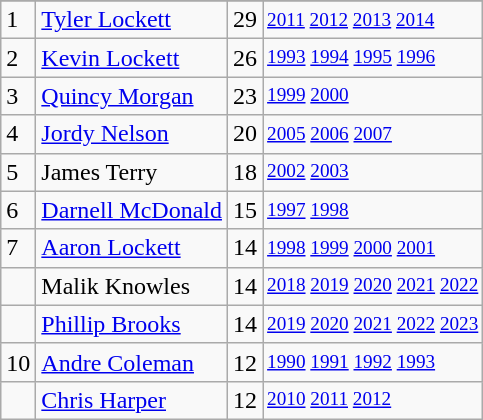<table class="wikitable">
<tr>
</tr>
<tr>
<td>1</td>
<td><a href='#'>Tyler Lockett</a></td>
<td>29</td>
<td style="font-size:80%;"><a href='#'>2011</a> <a href='#'>2012</a> <a href='#'>2013</a> <a href='#'>2014</a></td>
</tr>
<tr>
<td>2</td>
<td><a href='#'>Kevin Lockett</a></td>
<td>26</td>
<td style="font-size:80%;"><a href='#'>1993</a> <a href='#'>1994</a> <a href='#'>1995</a> <a href='#'>1996</a></td>
</tr>
<tr>
<td>3</td>
<td><a href='#'>Quincy Morgan</a></td>
<td>23</td>
<td style="font-size:80%;"><a href='#'>1999</a> <a href='#'>2000</a></td>
</tr>
<tr>
<td>4</td>
<td><a href='#'>Jordy Nelson</a></td>
<td>20</td>
<td style="font-size:80%;"><a href='#'>2005</a> <a href='#'>2006</a> <a href='#'>2007</a></td>
</tr>
<tr>
<td>5</td>
<td>James Terry</td>
<td>18</td>
<td style="font-size:80%;"><a href='#'>2002</a> <a href='#'>2003</a></td>
</tr>
<tr>
<td>6</td>
<td><a href='#'>Darnell McDonald</a></td>
<td>15</td>
<td style="font-size:80%;"><a href='#'>1997</a> <a href='#'>1998</a></td>
</tr>
<tr>
<td>7</td>
<td><a href='#'>Aaron Lockett</a></td>
<td>14</td>
<td style="font-size:80%;"><a href='#'>1998</a> <a href='#'>1999</a> <a href='#'>2000</a> <a href='#'>2001</a></td>
</tr>
<tr>
<td></td>
<td>Malik Knowles</td>
<td>14</td>
<td style="font-size:80%;"><a href='#'>2018</a> <a href='#'>2019</a> <a href='#'>2020</a> <a href='#'>2021</a> <a href='#'>2022</a></td>
</tr>
<tr>
<td></td>
<td><a href='#'>Phillip Brooks</a></td>
<td>14</td>
<td style="font-size:80%;"><a href='#'>2019</a> <a href='#'>2020</a> <a href='#'>2021</a> <a href='#'>2022</a> <a href='#'>2023</a></td>
</tr>
<tr>
<td>10</td>
<td><a href='#'>Andre Coleman</a></td>
<td>12</td>
<td style="font-size:80%;"><a href='#'>1990</a> <a href='#'>1991</a> <a href='#'>1992</a> <a href='#'>1993</a></td>
</tr>
<tr>
<td></td>
<td><a href='#'>Chris Harper</a></td>
<td>12</td>
<td style="font-size:80%;"><a href='#'>2010</a> <a href='#'>2011</a> <a href='#'>2012</a></td>
</tr>
</table>
